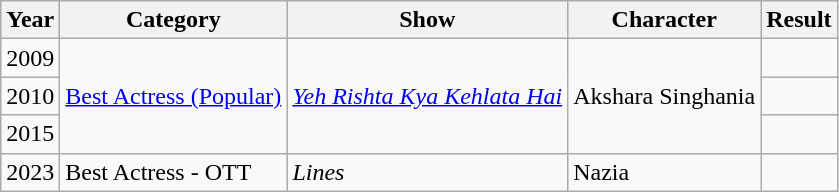<table class="wikitable sortable">
<tr>
<th>Year</th>
<th>Category</th>
<th>Show</th>
<th>Character</th>
<th>Result</th>
</tr>
<tr>
<td>2009</td>
<td rowspan=3><a href='#'>Best Actress (Popular)</a></td>
<td rowspan=3><em><a href='#'>Yeh Rishta Kya Kehlata Hai</a></em></td>
<td rowspan=3>Akshara Singhania</td>
<td></td>
</tr>
<tr>
<td>2010</td>
<td></td>
</tr>
<tr>
<td>2015</td>
<td></td>
</tr>
<tr>
<td>2023</td>
<td>Best Actress - OTT</td>
<td><em>Lines</em></td>
<td>Nazia</td>
<td></td>
</tr>
</table>
